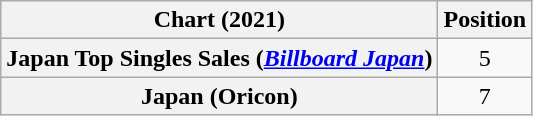<table class="wikitable plainrowheaders" style="text-align:center">
<tr>
<th scope="col">Chart (2021)</th>
<th scope="col">Position</th>
</tr>
<tr>
<th scope="row">Japan Top Singles Sales (<em><a href='#'>Billboard Japan</a></em>)</th>
<td>5</td>
</tr>
<tr>
<th scope="row">Japan (Oricon)</th>
<td>7</td>
</tr>
</table>
